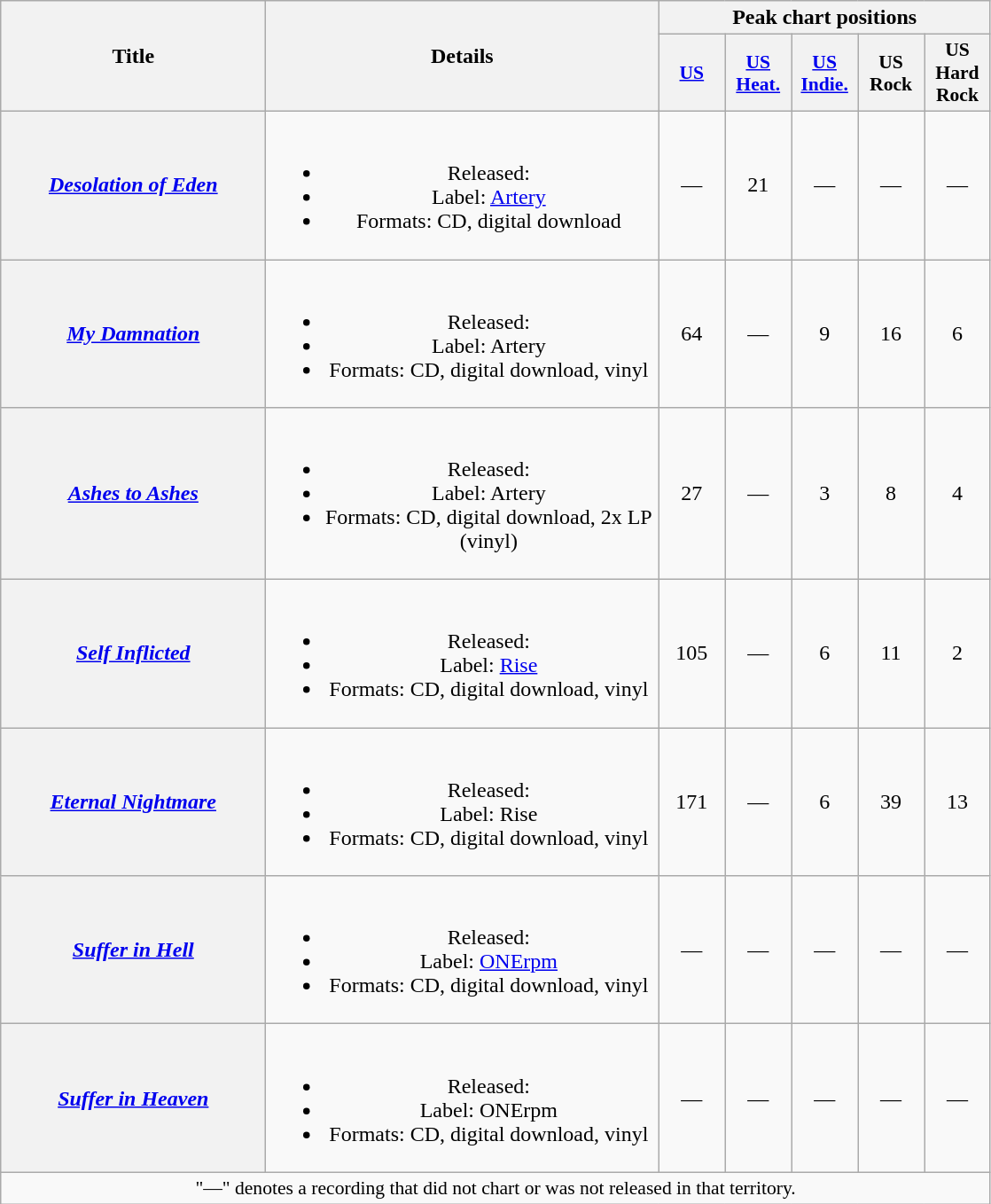<table class="wikitable plainrowheaders" style="text-align:center;">
<tr>
<th scope="col" rowspan="2" style="width:12em;">Title</th>
<th scope="col" rowspan="2" style="width:18em;">Details</th>
<th scope="col" colspan="10">Peak chart positions</th>
</tr>
<tr>
<th scope="col" style="width:3em;font-size:90%;"><a href='#'>US</a><br></th>
<th scope="col" style="width:3em;font-size:90%;"><a href='#'>US<br>Heat.</a><br></th>
<th scope="col" style="width:3em;font-size:90%;"><a href='#'>US<br>Indie.</a><br></th>
<th scope="col" style="width:3em;font-size:90%;">US<br>Rock<br></th>
<th scope="col" style="width:3em;font-size:90%;">US<br>Hard Rock<br></th>
</tr>
<tr>
<th scope="row"><em><a href='#'>Desolation of Eden</a></em></th>
<td><br><ul><li>Released: </li><li>Label: <a href='#'>Artery</a></li><li>Formats: CD, digital download</li></ul></td>
<td>—</td>
<td>21</td>
<td>—</td>
<td>—</td>
<td>—</td>
</tr>
<tr>
<th scope="row"><em><a href='#'>My Damnation</a></em></th>
<td><br><ul><li>Released: </li><li>Label: Artery</li><li>Formats: CD, digital download, vinyl</li></ul></td>
<td>64</td>
<td>—</td>
<td>9</td>
<td>16</td>
<td>6</td>
</tr>
<tr>
<th scope="row"><em><a href='#'>Ashes to Ashes</a></em></th>
<td><br><ul><li>Released: </li><li>Label: Artery</li><li>Formats: CD, digital download, 2x LP (vinyl)</li></ul></td>
<td>27</td>
<td>—</td>
<td>3</td>
<td>8</td>
<td>4</td>
</tr>
<tr>
<th scope="row"><em><a href='#'>Self Inflicted</a></em></th>
<td><br><ul><li>Released: </li><li>Label: <a href='#'>Rise</a></li><li>Formats: CD, digital download, vinyl</li></ul></td>
<td>105</td>
<td>—</td>
<td>6</td>
<td>11</td>
<td>2</td>
</tr>
<tr>
<th scope="row"><em><a href='#'>Eternal Nightmare</a></em></th>
<td><br><ul><li>Released: </li><li>Label: Rise</li><li>Formats: CD, digital download, vinyl</li></ul></td>
<td>171</td>
<td>—</td>
<td>6</td>
<td>39</td>
<td>13</td>
</tr>
<tr>
<th scope="row"><em><a href='#'>Suffer in Hell</a></em></th>
<td><br><ul><li>Released: </li><li>Label: <a href='#'>ONErpm</a></li><li>Formats: CD, digital download, vinyl</li></ul></td>
<td>—</td>
<td>—</td>
<td>—</td>
<td>—</td>
<td>—</td>
</tr>
<tr>
<th scope="row"><em><a href='#'>Suffer in Heaven</a></em></th>
<td><br><ul><li>Released: </li><li>Label: ONErpm</li><li>Formats: CD, digital download, vinyl</li></ul></td>
<td>—</td>
<td>—</td>
<td>—</td>
<td>—</td>
<td>—</td>
</tr>
<tr>
<td colspan="15" style="font-size:90%">"—" denotes a recording that did not chart or was not released in that territory.</td>
</tr>
</table>
